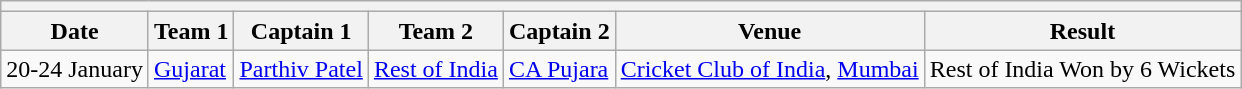<table class="wikitable">
<tr>
<th colspan="7"></th>
</tr>
<tr>
<th>Date</th>
<th>Team 1</th>
<th>Captain 1</th>
<th>Team 2</th>
<th>Captain 2</th>
<th>Venue</th>
<th>Result</th>
</tr>
<tr>
<td>20-24 January</td>
<td><a href='#'>Gujarat</a></td>
<td><a href='#'>Parthiv Patel</a></td>
<td><a href='#'>Rest of India</a></td>
<td><a href='#'>CA Pujara</a></td>
<td><a href='#'>Cricket Club of India</a>, <a href='#'>Mumbai</a></td>
<td>Rest of India Won by 6 Wickets</td>
</tr>
</table>
